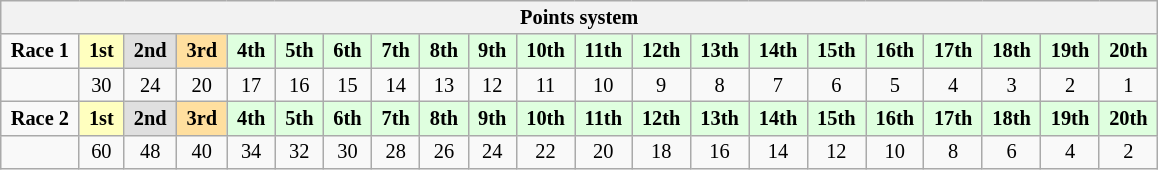<table class="wikitable" style="font-size:85%; text-align:center">
<tr>
<th colspan="21">Points system</th>
</tr>
<tr>
<td> <strong>Race 1</strong> </td>
<td style="background:#ffffbf;"> <strong>1st</strong> </td>
<td style="background:#dfdfdf;"> <strong>2nd</strong> </td>
<td style="background:#ffdf9f;"> <strong>3rd</strong> </td>
<td style="background:#dfffdf;"> <strong>4th</strong> </td>
<td style="background:#dfffdf;"> <strong>5th</strong> </td>
<td style="background:#dfffdf;"> <strong>6th</strong> </td>
<td style="background:#dfffdf;"> <strong>7th</strong> </td>
<td style="background:#dfffdf;"> <strong>8th</strong> </td>
<td style="background:#dfffdf;"> <strong>9th</strong> </td>
<td style="background:#dfffdf;"> <strong>10th</strong> </td>
<td style="background:#dfffdf;"> <strong>11th</strong> </td>
<td style="background:#dfffdf;"> <strong>12th</strong> </td>
<td style="background:#dfffdf;"> <strong>13th</strong> </td>
<td style="background:#dfffdf;"> <strong>14th</strong> </td>
<td style="background:#dfffdf;"> <strong>15th</strong> </td>
<td style="background:#dfffdf;"> <strong>16th</strong> </td>
<td style="background:#dfffdf;"> <strong>17th</strong> </td>
<td style="background:#dfffdf;"> <strong>18th</strong> </td>
<td style="background:#dfffdf;"> <strong>19th</strong> </td>
<td style="background:#dfffdf;"> <strong>20th</strong> </td>
</tr>
<tr>
<td></td>
<td>30</td>
<td>24</td>
<td>20</td>
<td>17</td>
<td>16</td>
<td>15</td>
<td>14</td>
<td>13</td>
<td>12</td>
<td>11</td>
<td>10</td>
<td>9</td>
<td>8</td>
<td>7</td>
<td>6</td>
<td>5</td>
<td>4</td>
<td>3</td>
<td>2</td>
<td>1</td>
</tr>
<tr>
<td> <strong>Race 2</strong> </td>
<td style="background:#ffffbf;"> <strong>1st</strong> </td>
<td style="background:#dfdfdf;"> <strong>2nd</strong> </td>
<td style="background:#ffdf9f;"> <strong>3rd</strong> </td>
<td style="background:#dfffdf;"> <strong>4th</strong> </td>
<td style="background:#dfffdf;"> <strong>5th</strong> </td>
<td style="background:#dfffdf;"> <strong>6th</strong> </td>
<td style="background:#dfffdf;"> <strong>7th</strong> </td>
<td style="background:#dfffdf;"> <strong>8th</strong> </td>
<td style="background:#dfffdf;"> <strong>9th</strong> </td>
<td style="background:#dfffdf;"> <strong>10th</strong> </td>
<td style="background:#dfffdf;"> <strong>11th</strong> </td>
<td style="background:#dfffdf;"> <strong>12th</strong> </td>
<td style="background:#dfffdf;"> <strong>13th</strong> </td>
<td style="background:#dfffdf;"> <strong>14th</strong> </td>
<td style="background:#dfffdf;"> <strong>15th</strong> </td>
<td style="background:#dfffdf;"> <strong>16th</strong> </td>
<td style="background:#dfffdf;"> <strong>17th</strong> </td>
<td style="background:#dfffdf;"> <strong>18th</strong> </td>
<td style="background:#dfffdf;"> <strong>19th</strong> </td>
<td style="background:#dfffdf;"> <strong>20th</strong> </td>
</tr>
<tr>
<td></td>
<td>60</td>
<td>48</td>
<td>40</td>
<td>34</td>
<td>32</td>
<td>30</td>
<td>28</td>
<td>26</td>
<td>24</td>
<td>22</td>
<td>20</td>
<td>18</td>
<td>16</td>
<td>14</td>
<td>12</td>
<td>10</td>
<td>8</td>
<td>6</td>
<td>4</td>
<td>2</td>
</tr>
</table>
